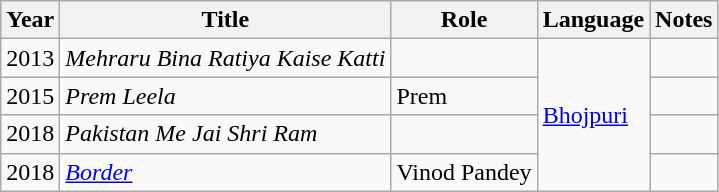<table class="wikitable sortable">
<tr>
<th>Year</th>
<th>Title</th>
<th>Role</th>
<th>Language</th>
<th>Notes</th>
</tr>
<tr>
<td>2013</td>
<td><em>Mehraru Bina Ratiya Kaise Katti</em></td>
<td></td>
<td rowspan="4"><a href='#'>Bhojpuri</a></td>
<td></td>
</tr>
<tr>
<td>2015</td>
<td><em>Prem Leela</em></td>
<td>Prem</td>
<td></td>
</tr>
<tr>
<td>2018</td>
<td><em>Pakistan Me Jai Shri Ram</em></td>
<td></td>
<td></td>
</tr>
<tr>
<td>2018</td>
<td><em><a href='#'>Border</a></em></td>
<td>Vinod Pandey</td>
<td></td>
</tr>
</table>
